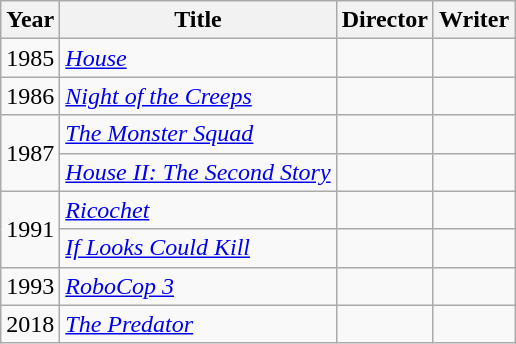<table class="wikitable">
<tr>
<th>Year</th>
<th>Title</th>
<th>Director</th>
<th>Writer</th>
</tr>
<tr>
<td>1985</td>
<td><em><a href='#'>House</a></em></td>
<td></td>
<td></td>
</tr>
<tr>
<td>1986</td>
<td><em><a href='#'>Night of the Creeps</a></em></td>
<td></td>
<td></td>
</tr>
<tr>
<td rowspan="2">1987</td>
<td><em><a href='#'>The Monster Squad</a></em></td>
<td></td>
<td></td>
</tr>
<tr>
<td><em><a href='#'>House II: The Second Story</a></em></td>
<td></td>
<td></td>
</tr>
<tr>
<td rowspan="2">1991</td>
<td><em><a href='#'>Ricochet</a></em></td>
<td></td>
<td></td>
</tr>
<tr>
<td><em><a href='#'>If Looks Could Kill</a></em></td>
<td></td>
<td></td>
</tr>
<tr>
<td>1993</td>
<td><em><a href='#'>RoboCop 3</a></em></td>
<td></td>
<td></td>
</tr>
<tr>
<td>2018</td>
<td><em><a href='#'>The Predator</a></em></td>
<td></td>
<td></td>
</tr>
</table>
